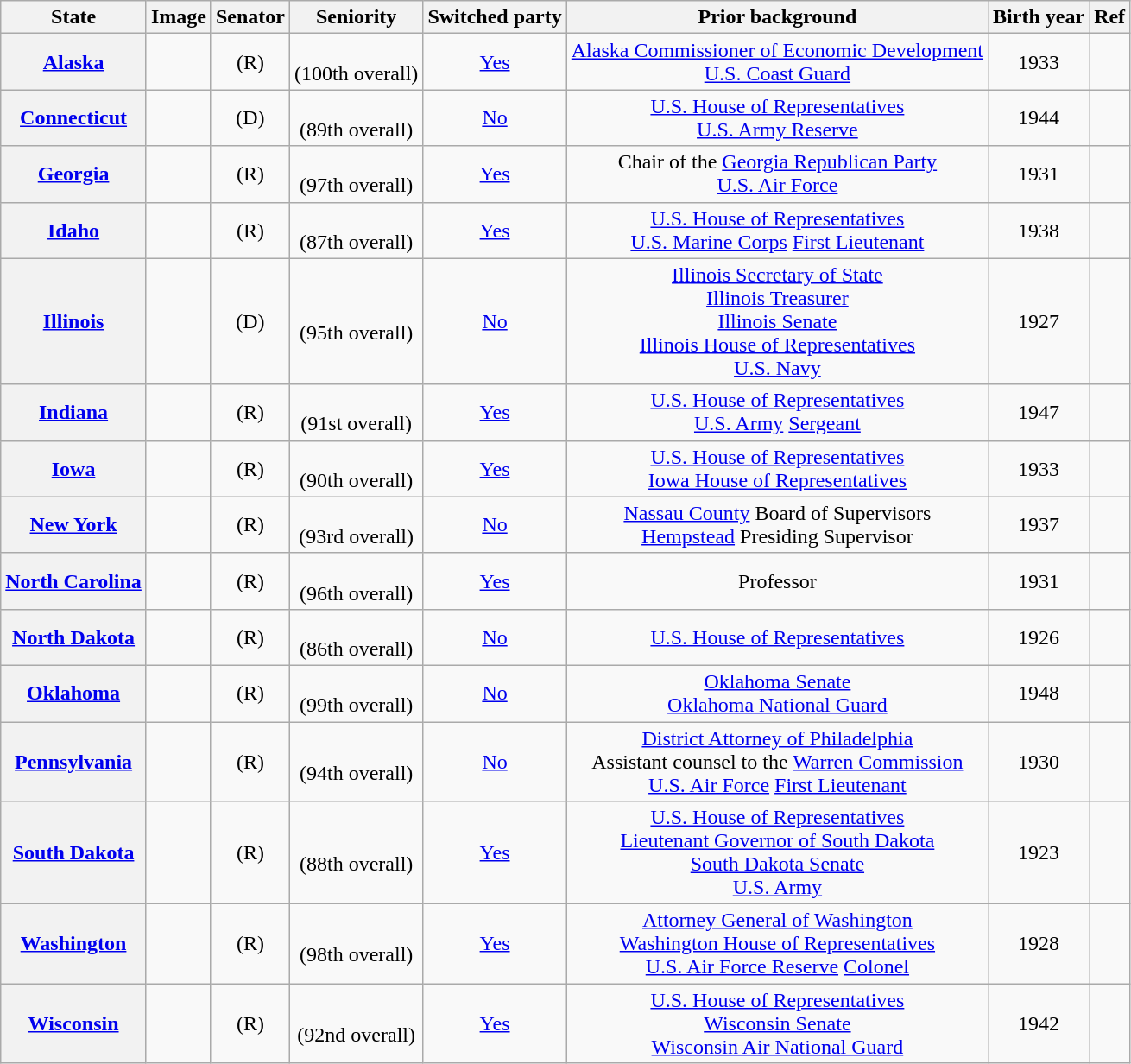<table class="sortable wikitable" style="text-align:center">
<tr>
<th>State</th>
<th>Image</th>
<th>Senator</th>
<th>Seniority</th>
<th>Switched party</th>
<th>Prior background</th>
<th>Birth year</th>
<th>Ref</th>
</tr>
<tr>
<th><a href='#'>Alaska</a></th>
<td></td>
<td> (R)</td>
<td><br>(100th overall)</td>
<td><a href='#'>Yes</a><br></td>
<td><a href='#'>Alaska Commissioner of Economic Development</a><br><a href='#'>U.S. Coast Guard</a></td>
<td>1933</td>
<td></td>
</tr>
<tr>
<th><a href='#'>Connecticut</a></th>
<td></td>
<td> (D)</td>
<td><br>(89th overall)</td>
<td><a href='#'>No</a><br></td>
<td><a href='#'>U.S. House of Representatives</a><br><a href='#'>U.S. Army Reserve</a></td>
<td>1944</td>
<td></td>
</tr>
<tr>
<th><a href='#'>Georgia</a></th>
<td></td>
<td> (R)</td>
<td><br>(97th overall)</td>
<td><a href='#'>Yes</a><br></td>
<td>Chair of the <a href='#'>Georgia Republican Party</a><br><a href='#'>U.S. Air Force</a></td>
<td>1931</td>
<td></td>
</tr>
<tr>
<th><a href='#'>Idaho</a></th>
<td></td>
<td> (R)</td>
<td><br>(87th overall)</td>
<td><a href='#'>Yes</a><br></td>
<td><a href='#'>U.S. House of Representatives</a><br><a href='#'>U.S. Marine Corps</a> <a href='#'>First Lieutenant</a></td>
<td>1938</td>
<td></td>
</tr>
<tr>
<th><a href='#'>Illinois</a></th>
<td></td>
<td> (D)</td>
<td><br>(95th overall)</td>
<td><a href='#'>No</a><br></td>
<td><a href='#'>Illinois Secretary of State</a><br><a href='#'>Illinois Treasurer</a><br><a href='#'>Illinois Senate</a><br><a href='#'>Illinois House of Representatives</a><br><a href='#'>U.S. Navy</a></td>
<td>1927</td>
<td></td>
</tr>
<tr>
<th><a href='#'>Indiana</a></th>
<td></td>
<td> (R)</td>
<td><br>(91st overall)</td>
<td><a href='#'>Yes</a><br></td>
<td><a href='#'>U.S. House of Representatives</a><br><a href='#'>U.S. Army</a> <a href='#'>Sergeant</a></td>
<td>1947</td>
<td></td>
</tr>
<tr>
<th><a href='#'>Iowa</a></th>
<td></td>
<td> (R)</td>
<td><br>(90th overall)</td>
<td><a href='#'>Yes</a><br></td>
<td><a href='#'>U.S. House of Representatives</a><br><a href='#'>Iowa House of Representatives</a></td>
<td>1933</td>
<td></td>
</tr>
<tr>
<th><a href='#'>New York</a></th>
<td></td>
<td> (R)</td>
<td><br>(93rd overall)</td>
<td><a href='#'>No</a><br></td>
<td><a href='#'>Nassau County</a> Board of Supervisors<br><a href='#'>Hempstead</a> Presiding Supervisor</td>
<td>1937</td>
<td></td>
</tr>
<tr>
<th><a href='#'>North Carolina</a></th>
<td></td>
<td> (R)</td>
<td><br>(96th overall)</td>
<td><a href='#'>Yes</a><br></td>
<td>Professor</td>
<td>1931</td>
<td></td>
</tr>
<tr>
<th><a href='#'>North Dakota</a></th>
<td></td>
<td> (R)</td>
<td><br>(86th overall)</td>
<td><a href='#'>No</a><br></td>
<td><a href='#'>U.S. House of Representatives</a></td>
<td>1926</td>
<td></td>
</tr>
<tr>
<th><a href='#'>Oklahoma</a></th>
<td></td>
<td> (R)</td>
<td><br>(99th overall)</td>
<td><a href='#'>No</a><br></td>
<td><a href='#'>Oklahoma Senate</a><br><a href='#'>Oklahoma National Guard</a></td>
<td>1948</td>
<td></td>
</tr>
<tr>
<th><a href='#'>Pennsylvania</a></th>
<td></td>
<td> (R)</td>
<td><br>(94th overall)</td>
<td><a href='#'>No</a><br></td>
<td><a href='#'>District Attorney of Philadelphia</a><br>Assistant counsel to the <a href='#'>Warren Commission</a><br><a href='#'>U.S. Air Force</a> <a href='#'>First Lieutenant</a></td>
<td>1930</td>
<td></td>
</tr>
<tr>
<th><a href='#'>South Dakota</a></th>
<td></td>
<td> (R)</td>
<td><br>(88th overall)</td>
<td><a href='#'>Yes</a><br></td>
<td><a href='#'>U.S. House of Representatives</a><br><a href='#'>Lieutenant Governor of South Dakota</a><br><a href='#'>South Dakota Senate</a><br><a href='#'>U.S. Army</a></td>
<td>1923</td>
<td></td>
</tr>
<tr>
<th><a href='#'>Washington</a></th>
<td></td>
<td> (R)</td>
<td><br>(98th overall)</td>
<td><a href='#'>Yes</a><br></td>
<td><a href='#'>Attorney General of Washington</a><br><a href='#'>Washington House of Representatives</a><br><a href='#'>U.S. Air Force Reserve</a> <a href='#'>Colonel</a></td>
<td>1928</td>
<td></td>
</tr>
<tr>
<th><a href='#'>Wisconsin</a></th>
<td></td>
<td> (R)</td>
<td><br>(92nd overall)</td>
<td><a href='#'>Yes</a><br></td>
<td><a href='#'>U.S. House of Representatives</a><br><a href='#'>Wisconsin Senate</a><br><a href='#'>Wisconsin Air National Guard</a></td>
<td>1942</td>
<td></td>
</tr>
</table>
